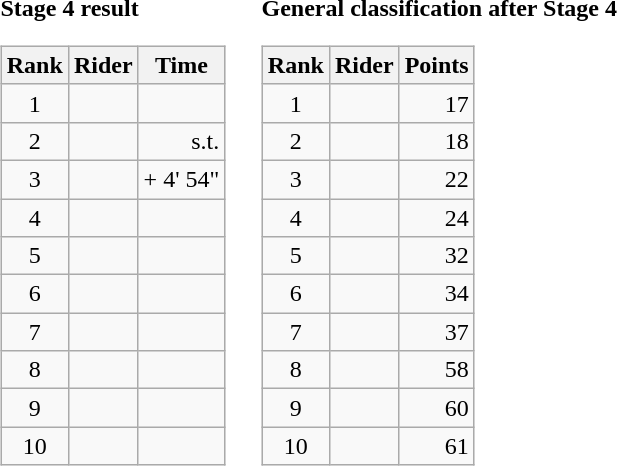<table>
<tr>
<td><strong>Stage 4 result</strong><br><table class="wikitable">
<tr>
<th scope="col">Rank</th>
<th scope="col">Rider</th>
<th scope="col">Time</th>
</tr>
<tr>
<td style="text-align:center;">1</td>
<td></td>
<td style="text-align:right;"></td>
</tr>
<tr>
<td style="text-align:center;">2</td>
<td></td>
<td style="text-align:right;">s.t.</td>
</tr>
<tr>
<td style="text-align:center;">3</td>
<td></td>
<td style="text-align:right;">+ 4' 54"</td>
</tr>
<tr>
<td style="text-align:center;">4</td>
<td></td>
<td style="text-align:right;"></td>
</tr>
<tr>
<td style="text-align:center;">5</td>
<td></td>
<td style="text-align:right;"></td>
</tr>
<tr>
<td style="text-align:center;">6</td>
<td></td>
<td style="text-align:right;"></td>
</tr>
<tr>
<td style="text-align:center;">7</td>
<td></td>
<td style="text-align:right;"></td>
</tr>
<tr>
<td style="text-align:center;">8</td>
<td></td>
<td style="text-align:right;"></td>
</tr>
<tr>
<td style="text-align:center;">9</td>
<td></td>
<td style="text-align:right;"></td>
</tr>
<tr>
<td style="text-align:center;">10</td>
<td></td>
<td style="text-align:right;"></td>
</tr>
</table>
</td>
<td></td>
<td><strong>General classification after Stage 4</strong><br><table class="wikitable">
<tr>
<th scope="col">Rank</th>
<th scope="col">Rider</th>
<th scope="col">Points</th>
</tr>
<tr>
<td style="text-align:center;">1</td>
<td></td>
<td style="text-align:right;">17</td>
</tr>
<tr>
<td style="text-align:center;">2</td>
<td></td>
<td style="text-align:right;">18</td>
</tr>
<tr>
<td style="text-align:center;">3</td>
<td></td>
<td style="text-align:right;">22</td>
</tr>
<tr>
<td style="text-align:center;">4</td>
<td></td>
<td style="text-align:right;">24</td>
</tr>
<tr>
<td style="text-align:center;">5</td>
<td></td>
<td style="text-align:right;">32</td>
</tr>
<tr>
<td style="text-align:center;">6</td>
<td></td>
<td style="text-align:right;">34</td>
</tr>
<tr>
<td style="text-align:center;">7</td>
<td></td>
<td style="text-align:right;">37</td>
</tr>
<tr>
<td style="text-align:center;">8</td>
<td></td>
<td style="text-align:right;">58</td>
</tr>
<tr>
<td style="text-align:center;">9</td>
<td></td>
<td style="text-align:right;">60</td>
</tr>
<tr>
<td style="text-align:center;">10</td>
<td></td>
<td style="text-align:right;">61</td>
</tr>
</table>
</td>
</tr>
</table>
